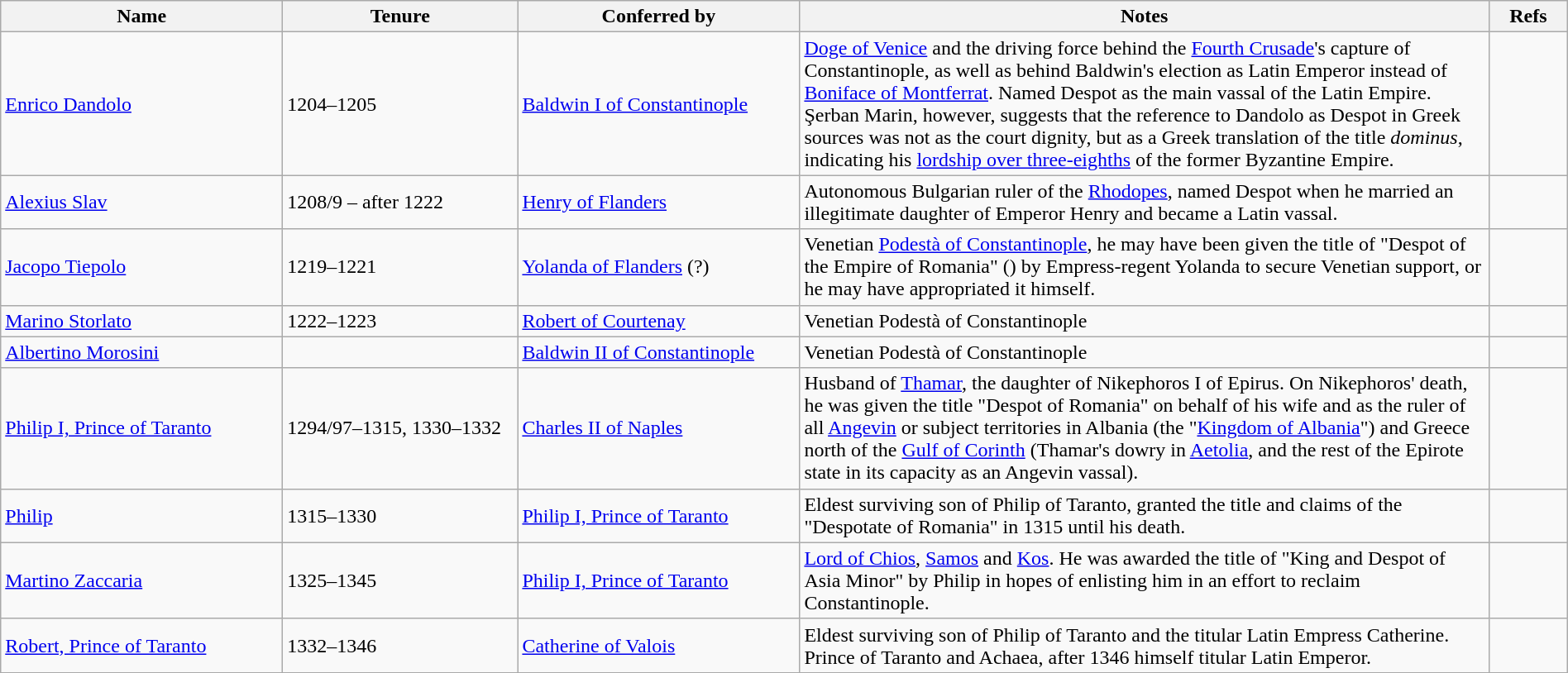<table class="wikitable"  width="100%">
<tr>
<th width="18%">Name</th>
<th width="15%">Tenure</th>
<th width="18%">Conferred by</th>
<th width="44%">Notes</th>
<th width="5%">Refs</th>
</tr>
<tr>
<td><a href='#'>Enrico Dandolo</a></td>
<td>1204–1205</td>
<td><a href='#'>Baldwin I of Constantinople</a></td>
<td><a href='#'>Doge of Venice</a> and the driving force behind the <a href='#'>Fourth Crusade</a>'s capture of Constantinople, as well as behind Baldwin's election as Latin Emperor instead of <a href='#'>Boniface of Montferrat</a>. Named Despot as the main vassal of the Latin Empire. Şerban Marin, however, suggests that the reference to Dandolo as Despot in Greek sources was not as the court dignity, but as a Greek translation of the title <em>dominus</em>, indicating his <a href='#'>lordship over three-eighths</a> of the former Byzantine Empire.</td>
<td></td>
</tr>
<tr>
<td><a href='#'>Alexius Slav</a></td>
<td>1208/9 – after 1222</td>
<td><a href='#'>Henry of Flanders</a></td>
<td>Autonomous Bulgarian ruler of the <a href='#'>Rhodopes</a>, named Despot when he married an illegitimate daughter of Emperor Henry and became a Latin vassal.</td>
<td></td>
</tr>
<tr>
<td><a href='#'>Jacopo Tiepolo</a></td>
<td>1219–1221</td>
<td><a href='#'>Yolanda of Flanders</a> (?)</td>
<td>Venetian <a href='#'>Podestà of Constantinople</a>, he may have been given the title of "Despot of the Empire of Romania" () by Empress-regent Yolanda to secure Venetian support, or he may have appropriated it himself.</td>
<td></td>
</tr>
<tr>
<td><a href='#'>Marino Storlato</a></td>
<td>1222–1223</td>
<td><a href='#'>Robert of Courtenay</a></td>
<td>Venetian Podestà of Constantinople</td>
<td></td>
</tr>
<tr>
<td><a href='#'>Albertino Morosini</a></td>
<td></td>
<td><a href='#'>Baldwin II of Constantinople</a></td>
<td>Venetian Podestà of Constantinople</td>
<td></td>
</tr>
<tr>
<td><a href='#'>Philip I, Prince of Taranto</a></td>
<td>1294/97–1315, 1330–1332</td>
<td><a href='#'>Charles II of Naples</a></td>
<td>Husband of <a href='#'>Thamar</a>, the daughter of Nikephoros I of Epirus. On Nikephoros' death, he was given the title "Despot of Romania" on behalf of his wife and as the ruler of all <a href='#'>Angevin</a> or subject territories in Albania (the "<a href='#'>Kingdom of Albania</a>") and Greece north of the <a href='#'>Gulf of Corinth</a> (Thamar's dowry in <a href='#'>Aetolia</a>, and the rest of the Epirote state in its capacity as an Angevin vassal).</td>
<td></td>
</tr>
<tr>
<td><a href='#'>Philip</a></td>
<td>1315–1330</td>
<td><a href='#'>Philip I, Prince of Taranto</a></td>
<td>Eldest surviving son of Philip of Taranto, granted the title and claims of the "Despotate of Romania" in 1315 until his death.</td>
<td></td>
</tr>
<tr>
<td><a href='#'>Martino Zaccaria</a></td>
<td>1325–1345</td>
<td><a href='#'>Philip I, Prince of Taranto</a></td>
<td><a href='#'>Lord of Chios</a>, <a href='#'>Samos</a> and <a href='#'>Kos</a>. He was awarded the title of "King and Despot of Asia Minor" by Philip in hopes of enlisting him in an effort to reclaim Constantinople.</td>
<td></td>
</tr>
<tr>
<td><a href='#'>Robert, Prince of Taranto</a></td>
<td>1332–1346</td>
<td><a href='#'>Catherine of Valois</a></td>
<td>Eldest surviving son of Philip of Taranto and the titular Latin Empress Catherine. Prince of Taranto and Achaea, after 1346 himself titular Latin Emperor.</td>
<td></td>
</tr>
<tr>
</tr>
</table>
